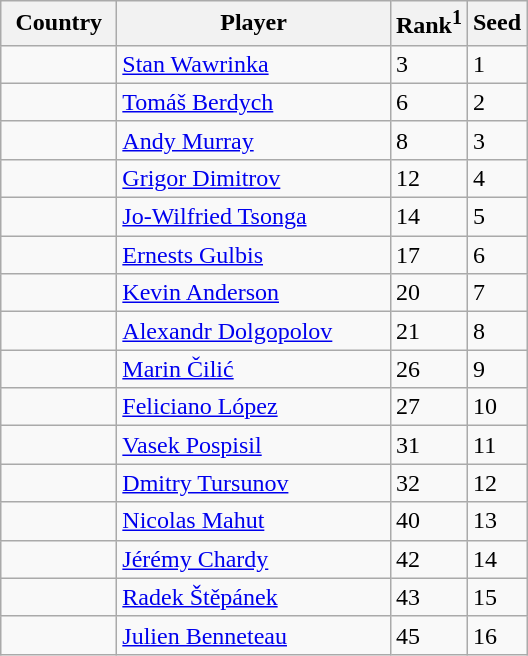<table class="wikitable" border="1">
<tr>
<th width="70">Country</th>
<th width="175">Player</th>
<th>Rank<sup>1</sup></th>
<th>Seed</th>
</tr>
<tr>
<td></td>
<td><a href='#'>Stan Wawrinka</a></td>
<td>3</td>
<td>1</td>
</tr>
<tr>
<td></td>
<td><a href='#'>Tomáš Berdych</a></td>
<td>6</td>
<td>2</td>
</tr>
<tr>
<td></td>
<td><a href='#'>Andy Murray</a></td>
<td>8</td>
<td>3</td>
</tr>
<tr>
<td></td>
<td><a href='#'>Grigor Dimitrov</a></td>
<td>12</td>
<td>4</td>
</tr>
<tr>
<td></td>
<td><a href='#'>Jo-Wilfried Tsonga</a></td>
<td>14</td>
<td>5</td>
</tr>
<tr>
<td></td>
<td><a href='#'>Ernests Gulbis</a></td>
<td>17</td>
<td>6</td>
</tr>
<tr>
<td></td>
<td><a href='#'>Kevin Anderson</a></td>
<td>20</td>
<td>7</td>
</tr>
<tr>
<td></td>
<td><a href='#'>Alexandr Dolgopolov</a></td>
<td>21</td>
<td>8</td>
</tr>
<tr>
<td></td>
<td><a href='#'>Marin Čilić</a></td>
<td>26</td>
<td>9</td>
</tr>
<tr>
<td></td>
<td><a href='#'>Feliciano López</a></td>
<td>27</td>
<td>10</td>
</tr>
<tr>
<td></td>
<td><a href='#'>Vasek Pospisil</a></td>
<td>31</td>
<td>11</td>
</tr>
<tr>
<td></td>
<td><a href='#'>Dmitry Tursunov</a></td>
<td>32</td>
<td>12</td>
</tr>
<tr>
<td></td>
<td><a href='#'>Nicolas Mahut</a></td>
<td>40</td>
<td>13</td>
</tr>
<tr>
<td></td>
<td><a href='#'>Jérémy Chardy</a></td>
<td>42</td>
<td>14</td>
</tr>
<tr>
<td></td>
<td><a href='#'>Radek Štěpánek</a></td>
<td>43</td>
<td>15</td>
</tr>
<tr>
<td></td>
<td><a href='#'>Julien Benneteau</a></td>
<td>45</td>
<td>16</td>
</tr>
</table>
